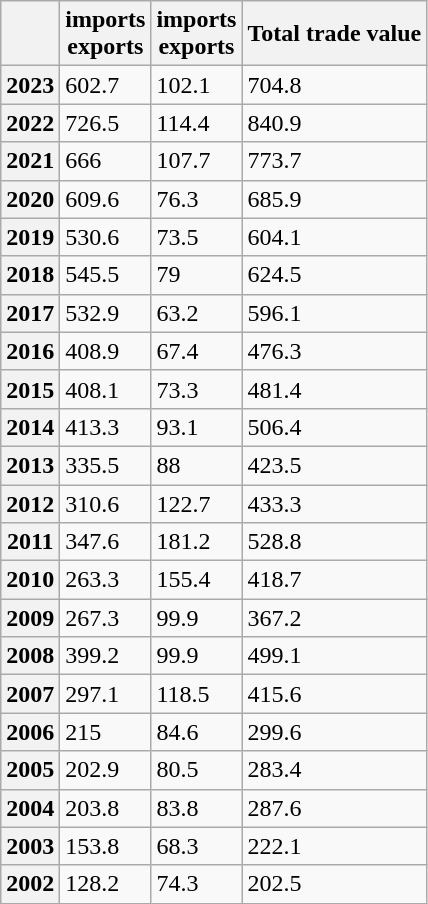<table class="wikitable">
<tr>
<th></th>
<th> imports<br> exports</th>
<th> imports<br> exports</th>
<th>Total trade value</th>
</tr>
<tr>
<th>2023</th>
<td>602.7</td>
<td>102.1</td>
<td>704.8</td>
</tr>
<tr>
<th>2022</th>
<td>726.5</td>
<td>114.4</td>
<td>840.9</td>
</tr>
<tr>
<th>2021</th>
<td>666</td>
<td>107.7</td>
<td>773.7</td>
</tr>
<tr>
<th>2020</th>
<td>609.6</td>
<td>76.3</td>
<td>685.9</td>
</tr>
<tr>
<th>2019</th>
<td>530.6</td>
<td>73.5</td>
<td>604.1</td>
</tr>
<tr>
<th>2018</th>
<td>545.5</td>
<td>79</td>
<td>624.5</td>
</tr>
<tr>
<th>2017</th>
<td>532.9</td>
<td>63.2</td>
<td>596.1</td>
</tr>
<tr>
<th>2016</th>
<td>408.9</td>
<td>67.4</td>
<td>476.3</td>
</tr>
<tr>
<th>2015</th>
<td>408.1</td>
<td>73.3</td>
<td>481.4</td>
</tr>
<tr>
<th>2014</th>
<td>413.3</td>
<td>93.1</td>
<td>506.4</td>
</tr>
<tr>
<th>2013</th>
<td>335.5</td>
<td>88</td>
<td>423.5</td>
</tr>
<tr>
<th>2012</th>
<td>310.6</td>
<td>122.7</td>
<td>433.3</td>
</tr>
<tr>
<th>2011</th>
<td>347.6</td>
<td>181.2</td>
<td>528.8</td>
</tr>
<tr>
<th>2010</th>
<td>263.3</td>
<td>155.4</td>
<td>418.7</td>
</tr>
<tr>
<th>2009</th>
<td>267.3</td>
<td>99.9</td>
<td>367.2</td>
</tr>
<tr>
<th>2008</th>
<td>399.2</td>
<td>99.9</td>
<td>499.1</td>
</tr>
<tr>
<th>2007</th>
<td>297.1</td>
<td>118.5</td>
<td>415.6</td>
</tr>
<tr>
<th>2006</th>
<td>215</td>
<td>84.6</td>
<td>299.6</td>
</tr>
<tr>
<th>2005</th>
<td>202.9</td>
<td>80.5</td>
<td>283.4</td>
</tr>
<tr>
<th>2004</th>
<td>203.8</td>
<td>83.8</td>
<td>287.6</td>
</tr>
<tr>
<th>2003</th>
<td>153.8</td>
<td>68.3</td>
<td>222.1</td>
</tr>
<tr>
<th>2002</th>
<td>128.2</td>
<td>74.3</td>
<td>202.5</td>
</tr>
</table>
